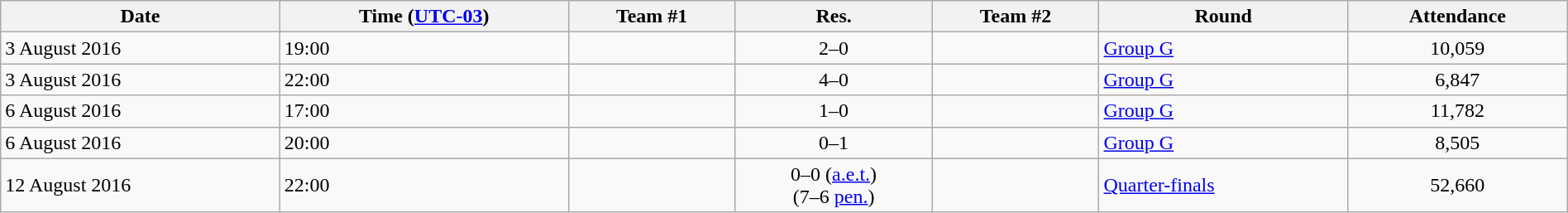<table class="wikitable" style="text-align:left; width:100%;">
<tr>
<th>Date</th>
<th>Time (<a href='#'>UTC-03</a>)</th>
<th>Team #1</th>
<th>Res.</th>
<th>Team #2</th>
<th>Round</th>
<th>Attendance</th>
</tr>
<tr>
<td>3 August 2016</td>
<td>19:00</td>
<td><strong></strong></td>
<td style="text-align:center;">2–0</td>
<td></td>
<td><a href='#'>Group G</a></td>
<td style="text-align:center;">10,059</td>
</tr>
<tr>
<td>3 August 2016</td>
<td>22:00</td>
<td><strong></strong></td>
<td style="text-align:center;">4–0</td>
<td></td>
<td><a href='#'>Group G</a></td>
<td style="text-align:center;">6,847</td>
</tr>
<tr>
<td>6 August 2016</td>
<td>17:00</td>
<td><strong></strong></td>
<td style="text-align:center;">1–0</td>
<td></td>
<td><a href='#'>Group G</a></td>
<td style="text-align:center;">11,782</td>
</tr>
<tr>
<td>6 August 2016</td>
<td>20:00</td>
<td></td>
<td style="text-align:center;">0–1</td>
<td><strong></strong></td>
<td><a href='#'>Group G</a></td>
<td style="text-align:center;">8,505</td>
</tr>
<tr>
<td>12 August 2016</td>
<td>22:00</td>
<td><strong></strong></td>
<td style="text-align:center;">0–0 (<a href='#'>a.e.t.</a>)<br>(7–6 <a href='#'>pen.</a>)</td>
<td></td>
<td><a href='#'>Quarter-finals</a></td>
<td style="text-align:center;">52,660</td>
</tr>
</table>
